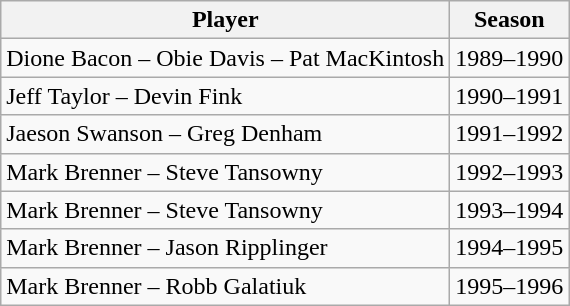<table class="wikitable" style="float:left; margin-right:1em;">
<tr>
<th>Player</th>
<th>Season</th>
</tr>
<tr align="left">
<td>Dione Bacon – Obie Davis – Pat MacKintosh</td>
<td>1989–1990</td>
</tr>
<tr align="left">
<td>Jeff Taylor – Devin Fink</td>
<td>1990–1991</td>
</tr>
<tr align="left">
<td>Jaeson Swanson – Greg Denham</td>
<td>1991–1992</td>
</tr>
<tr align="left">
<td>Mark Brenner – Steve Tansowny</td>
<td>1992–1993</td>
</tr>
<tr align="left">
<td>Mark Brenner – Steve Tansowny</td>
<td>1993–1994</td>
</tr>
<tr align="left">
<td>Mark Brenner – Jason Ripplinger</td>
<td>1994–1995</td>
</tr>
<tr align="left">
<td>Mark Brenner – Robb Galatiuk</td>
<td>1995–1996</td>
</tr>
</table>
